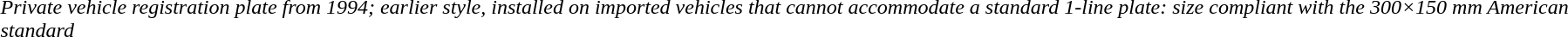<table>
<tr>
<td><em>Private vehicle registration plate from 1994; earlier style, installed on imported vehicles that cannot accommodate a standard 1-line plate: size compliant with the 300×150 mm American standard</em></td>
</tr>
<tr>
<td><br></td>
</tr>
</table>
